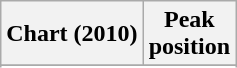<table class="wikitable sortable plainrowheaders" style="text-align:center;" border="1">
<tr>
<th scope="col">Chart (2010)</th>
<th scope="col">Peak<br>position</th>
</tr>
<tr>
</tr>
<tr>
</tr>
</table>
